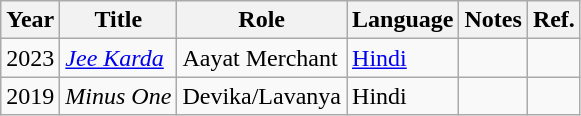<table class="wikitable">
<tr>
<th>Year</th>
<th>Title</th>
<th>Role</th>
<th>Language</th>
<th>Notes</th>
<th>Ref.</th>
</tr>
<tr>
<td>2023</td>
<td><em><a href='#'>Jee Karda</a></em></td>
<td>Aayat Merchant</td>
<td><a href='#'>Hindi</a></td>
<td></td>
<td></td>
</tr>
<tr>
<td>2019</td>
<td><em>Minus One</em></td>
<td>Devika/Lavanya</td>
<td>Hindi</td>
<td></td>
<td></td>
</tr>
</table>
